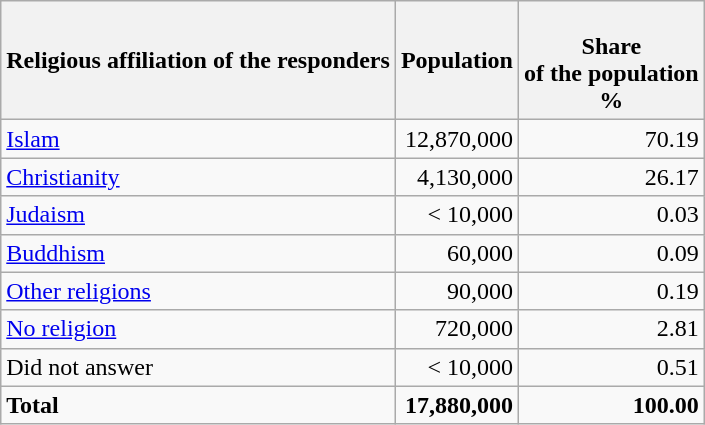<table class="wikitable">
<tr>
<th>Religious affiliation of the responders</th>
<th>Population</th>
<th><br> Share<br>of the population<br>%</th>
</tr>
<tr>
<td><a href='#'>Islam</a></td>
<td align=right>12,870,000</td>
<td align=right>70.19</td>
</tr>
<tr>
<td><a href='#'>Christianity</a></td>
<td align=right>4,130,000</td>
<td align=right>26.17</td>
</tr>
<tr>
<td><a href='#'>Judaism</a></td>
<td align=right>< 10,000</td>
<td align=right>0.03</td>
</tr>
<tr>
<td><a href='#'>Buddhism</a></td>
<td align=right>60,000</td>
<td align=right>0.09</td>
</tr>
<tr>
<td><a href='#'>Other religions</a></td>
<td align=right>90,000</td>
<td align=right>0.19</td>
</tr>
<tr>
<td><a href='#'>No religion</a></td>
<td align=right>720,000</td>
<td align=right>2.81</td>
</tr>
<tr>
<td>Did not answer</td>
<td align=right>< 10,000</td>
<td align=right>0.51</td>
</tr>
<tr>
<td><strong>Total</strong></td>
<td align=right><strong>17,880,000</strong></td>
<td align=right><strong>100.00</strong></td>
</tr>
</table>
